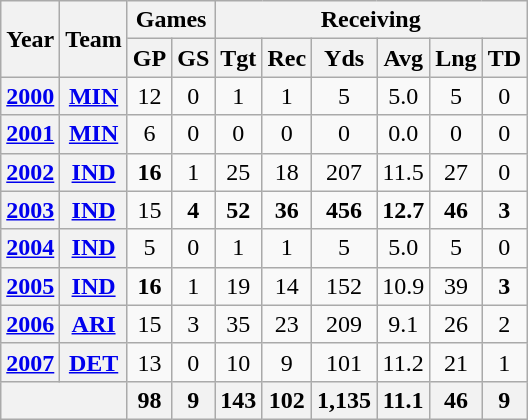<table class="wikitable" style="text-align:center">
<tr>
<th rowspan="2">Year</th>
<th rowspan="2">Team</th>
<th colspan="2">Games</th>
<th colspan="6">Receiving</th>
</tr>
<tr>
<th>GP</th>
<th>GS</th>
<th>Tgt</th>
<th>Rec</th>
<th>Yds</th>
<th>Avg</th>
<th>Lng</th>
<th>TD</th>
</tr>
<tr>
<th><a href='#'>2000</a></th>
<th><a href='#'>MIN</a></th>
<td>12</td>
<td>0</td>
<td>1</td>
<td>1</td>
<td>5</td>
<td>5.0</td>
<td>5</td>
<td>0</td>
</tr>
<tr>
<th><a href='#'>2001</a></th>
<th><a href='#'>MIN</a></th>
<td>6</td>
<td>0</td>
<td>0</td>
<td>0</td>
<td>0</td>
<td>0.0</td>
<td>0</td>
<td>0</td>
</tr>
<tr>
<th><a href='#'>2002</a></th>
<th><a href='#'>IND</a></th>
<td><strong>16</strong></td>
<td>1</td>
<td>25</td>
<td>18</td>
<td>207</td>
<td>11.5</td>
<td>27</td>
<td>0</td>
</tr>
<tr>
<th><a href='#'>2003</a></th>
<th><a href='#'>IND</a></th>
<td>15</td>
<td><strong>4</strong></td>
<td><strong>52</strong></td>
<td><strong>36</strong></td>
<td><strong>456</strong></td>
<td><strong>12.7</strong></td>
<td><strong>46</strong></td>
<td><strong>3</strong></td>
</tr>
<tr>
<th><a href='#'>2004</a></th>
<th><a href='#'>IND</a></th>
<td>5</td>
<td>0</td>
<td>1</td>
<td>1</td>
<td>5</td>
<td>5.0</td>
<td>5</td>
<td>0</td>
</tr>
<tr>
<th><a href='#'>2005</a></th>
<th><a href='#'>IND</a></th>
<td><strong>16</strong></td>
<td>1</td>
<td>19</td>
<td>14</td>
<td>152</td>
<td>10.9</td>
<td>39</td>
<td><strong>3</strong></td>
</tr>
<tr>
<th><a href='#'>2006</a></th>
<th><a href='#'>ARI</a></th>
<td>15</td>
<td>3</td>
<td>35</td>
<td>23</td>
<td>209</td>
<td>9.1</td>
<td>26</td>
<td>2</td>
</tr>
<tr>
<th><a href='#'>2007</a></th>
<th><a href='#'>DET</a></th>
<td>13</td>
<td>0</td>
<td>10</td>
<td>9</td>
<td>101</td>
<td>11.2</td>
<td>21</td>
<td>1</td>
</tr>
<tr>
<th colspan="2"></th>
<th>98</th>
<th>9</th>
<th>143</th>
<th>102</th>
<th>1,135</th>
<th>11.1</th>
<th>46</th>
<th>9</th>
</tr>
</table>
